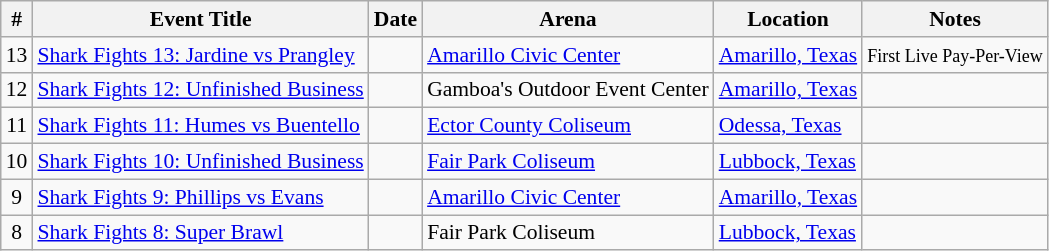<table class="sortable wikitable succession-box" style="font-size:90%;">
<tr>
<th scope="col">#</th>
<th scope="col">Event Title</th>
<th scope="col">Date</th>
<th scope="col">Arena</th>
<th scope="col">Location</th>
<th scope="col">Notes</th>
</tr>
<tr>
<td align=center>13</td>
<td><a href='#'>Shark Fights 13: Jardine vs Prangley</a></td>
<td></td>
<td><a href='#'>Amarillo Civic Center</a></td>
<td><a href='#'>Amarillo, Texas</a></td>
<td><small>First Live Pay-Per-View</small></td>
</tr>
<tr>
<td align=center>12</td>
<td><a href='#'>Shark Fights 12: Unfinished Business</a></td>
<td></td>
<td>Gamboa's Outdoor Event Center</td>
<td><a href='#'>Amarillo, Texas</a></td>
<td></td>
</tr>
<tr>
<td align=center>11</td>
<td><a href='#'>Shark Fights 11: Humes vs Buentello</a></td>
<td></td>
<td><a href='#'>Ector County Coliseum</a></td>
<td><a href='#'>Odessa, Texas</a></td>
<td></td>
</tr>
<tr>
<td align=center>10</td>
<td><a href='#'>Shark Fights 10: Unfinished Business</a></td>
<td></td>
<td><a href='#'>Fair Park Coliseum</a></td>
<td><a href='#'>Lubbock, Texas</a></td>
<td></td>
</tr>
<tr>
<td align=center>9</td>
<td><a href='#'>Shark Fights 9: Phillips vs Evans</a></td>
<td></td>
<td><a href='#'>Amarillo Civic Center</a></td>
<td><a href='#'>Amarillo, Texas</a></td>
<td></td>
</tr>
<tr>
<td align=center>8</td>
<td><a href='#'>Shark Fights 8: Super Brawl</a></td>
<td></td>
<td>Fair Park Coliseum</td>
<td><a href='#'>Lubbock, Texas</a></td>
<td></td>
</tr>
</table>
